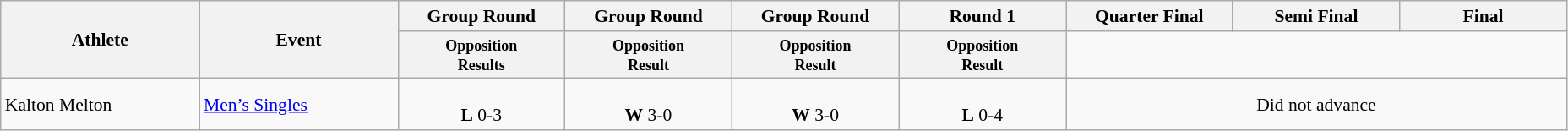<table class=wikitable style="font-size:90%">
<tr>
<th rowspan="2" width=150>Athlete</th>
<th rowspan="2" width=150>Event</th>
<th width=125>Group Round</th>
<th width=125>Group Round</th>
<th width=125>Group Round</th>
<th width=125>Round 1</th>
<th width=125>Quarter Final</th>
<th width=125>Semi Final</th>
<th width=125>Final</th>
</tr>
<tr>
<th style="line-height:1em"><small>Opposition<br>Results</small></th>
<th style="line-height:1em"><small>Opposition<br>Result</small></th>
<th style="line-height:1em"><small>Opposition<br>Result</small></th>
<th style="line-height:1em"><small>Opposition<br>Result</small></th>
</tr>
<tr>
<td>Kalton Melton</td>
<td><a href='#'>Men’s Singles</a></td>
<td align=center><br><strong>L</strong> 0-3</td>
<td align=center><br><strong>W</strong> 3-0</td>
<td align=center><br><strong>W</strong> 3-0</td>
<td align=center><br><strong>L</strong> 0-4</td>
<td align=center colspan=4>Did not advance</td>
</tr>
</table>
